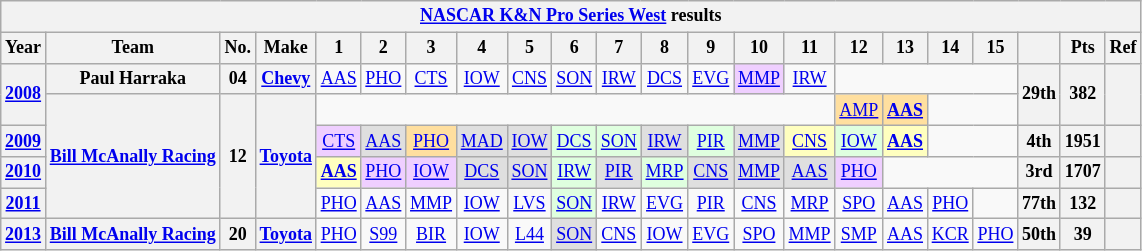<table class="wikitable" style="text-align:center; font-size:75%">
<tr>
<th colspan=22><a href='#'>NASCAR K&N Pro Series West</a> results</th>
</tr>
<tr>
<th>Year</th>
<th>Team</th>
<th>No.</th>
<th>Make</th>
<th>1</th>
<th>2</th>
<th>3</th>
<th>4</th>
<th>5</th>
<th>6</th>
<th>7</th>
<th>8</th>
<th>9</th>
<th>10</th>
<th>11</th>
<th>12</th>
<th>13</th>
<th>14</th>
<th>15</th>
<th></th>
<th>Pts</th>
<th>Ref</th>
</tr>
<tr>
<th rowspan=2><a href='#'>2008</a></th>
<th>Paul Harraka</th>
<th>04</th>
<th><a href='#'>Chevy</a></th>
<td><a href='#'>AAS</a></td>
<td><a href='#'>PHO</a></td>
<td><a href='#'>CTS</a></td>
<td><a href='#'>IOW</a></td>
<td><a href='#'>CNS</a></td>
<td><a href='#'>SON</a></td>
<td><a href='#'>IRW</a></td>
<td><a href='#'>DCS</a></td>
<td><a href='#'>EVG</a></td>
<td style="background:#EFCFFF;"><a href='#'>MMP</a><br></td>
<td><a href='#'>IRW</a></td>
<td colspan=4></td>
<th rowspan=2>29th</th>
<th rowspan=2>382</th>
<th rowspan=2></th>
</tr>
<tr>
<th rowspan=4><a href='#'>Bill McAnally Racing</a></th>
<th rowspan=4>12</th>
<th rowspan=4><a href='#'>Toyota</a></th>
<td colspan=11></td>
<td style="background:#FFDF9F;"><a href='#'>AMP</a><br></td>
<td style="background:#FFDF9F;"><strong><a href='#'>AAS</a></strong><br></td>
<td colspan=2></td>
</tr>
<tr>
<th><a href='#'>2009</a></th>
<td style="background:#EFCFFF;"><a href='#'>CTS</a><br></td>
<td style="background:#DFDFDF;"><a href='#'>AAS</a><br></td>
<td style="background:#FFDF9F;"><a href='#'>PHO</a><br></td>
<td style="background:#DFDFDF;"><a href='#'>MAD</a><br></td>
<td style="background:#DFDFDF;"><a href='#'>IOW</a><br></td>
<td style="background:#DFFFDF;"><a href='#'>DCS</a><br></td>
<td style="background:#DFFFDF;"><a href='#'>SON</a><br></td>
<td style="background:#DFDFDF;"><a href='#'>IRW</a><br></td>
<td style="background:#DFFFDF;"><a href='#'>PIR</a><br></td>
<td style="background:#DFDFDF;"><a href='#'>MMP</a><br></td>
<td style="background:#FFFFBF;"><a href='#'>CNS</a><br></td>
<td style="background:#DFFFDF;"><a href='#'>IOW</a><br></td>
<td style="background:#FFFFBF;"><strong><a href='#'>AAS</a></strong><br></td>
<td colspan=2></td>
<th>4th</th>
<th>1951</th>
<th></th>
</tr>
<tr>
<th><a href='#'>2010</a></th>
<td style="background:#FFFFBF;"><strong><a href='#'>AAS</a></strong><br></td>
<td style="background:#EFCFFF;"><a href='#'>PHO</a><br></td>
<td style="background:#EFCFFF;"><a href='#'>IOW</a><br></td>
<td style="background:#DFDFDF;"><a href='#'>DCS</a><br></td>
<td style="background:#DFDFDF;"><a href='#'>SON</a><br></td>
<td style="background:#DFFFDF;"><a href='#'>IRW</a><br></td>
<td style="background:#DFDFDF;"><a href='#'>PIR</a><br></td>
<td style="background:#DFFFDF;"><a href='#'>MRP</a><br></td>
<td style="background:#DFDFDF;"><a href='#'>CNS</a><br></td>
<td style="background:#DFDFDF;"><a href='#'>MMP</a><br></td>
<td style="background:#DFDFDF;"><a href='#'>AAS</a><br></td>
<td style="background:#EFCFFF;"><a href='#'>PHO</a><br></td>
<td colspan=3></td>
<th>3rd</th>
<th>1707</th>
<th></th>
</tr>
<tr>
<th><a href='#'>2011</a></th>
<td><a href='#'>PHO</a></td>
<td><a href='#'>AAS</a></td>
<td><a href='#'>MMP</a></td>
<td><a href='#'>IOW</a></td>
<td><a href='#'>LVS</a></td>
<td style="background:#DFFFDF;"><a href='#'>SON</a><br></td>
<td><a href='#'>IRW</a></td>
<td><a href='#'>EVG</a></td>
<td><a href='#'>PIR</a></td>
<td><a href='#'>CNS</a></td>
<td><a href='#'>MRP</a></td>
<td><a href='#'>SPO</a></td>
<td><a href='#'>AAS</a></td>
<td><a href='#'>PHO</a></td>
<td></td>
<th>77th</th>
<th>132</th>
<th></th>
</tr>
<tr>
<th rowspan=2><a href='#'>2013</a></th>
<th><a href='#'>Bill McAnally Racing</a></th>
<th>20</th>
<th><a href='#'>Toyota</a></th>
<td><a href='#'>PHO</a></td>
<td><a href='#'>S99</a></td>
<td><a href='#'>BIR</a></td>
<td><a href='#'>IOW</a></td>
<td><a href='#'>L44</a></td>
<td style="background:#DFDFDF;"><a href='#'>SON</a><br></td>
<td><a href='#'>CNS</a></td>
<td><a href='#'>IOW</a></td>
<td><a href='#'>EVG</a></td>
<td><a href='#'>SPO</a></td>
<td><a href='#'>MMP</a></td>
<td><a href='#'>SMP</a></td>
<td><a href='#'>AAS</a></td>
<td><a href='#'>KCR</a></td>
<td><a href='#'>PHO</a></td>
<th>50th</th>
<th>39</th>
<th></th>
</tr>
</table>
